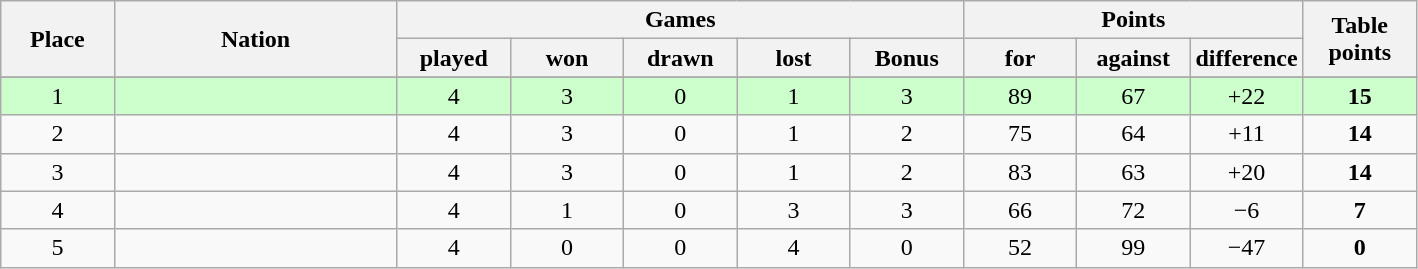<table class="wikitable">
<tr>
<th rowspan=2 width="8%">Place</th>
<th rowspan=2 width="20%">Nation</th>
<th colspan=5 width="40%">Games</th>
<th colspan=3 width="24%">Points</th>
<th rowspan=2 width="10%">Table<br>points</th>
</tr>
<tr>
<th width="8%">played</th>
<th width="8%">won</th>
<th width="8%">drawn</th>
<th width="8%">lost</th>
<th width="8%">Bonus</th>
<th width="8%">for</th>
<th width="8%">against</th>
<th width="8%">difference</th>
</tr>
<tr>
</tr>
<tr align=center bgcolor="#ccffcc">
<td>1</td>
<td align=left></td>
<td>4</td>
<td>3</td>
<td>0</td>
<td>1</td>
<td>3</td>
<td>89</td>
<td>67</td>
<td>+22</td>
<td><strong>15</strong></td>
</tr>
<tr align=center>
<td>2</td>
<td align=left></td>
<td>4</td>
<td>3</td>
<td>0</td>
<td>1</td>
<td>2</td>
<td>75</td>
<td>64</td>
<td>+11</td>
<td><strong>14</strong></td>
</tr>
<tr align=center>
<td>3</td>
<td align=left></td>
<td>4</td>
<td>3</td>
<td>0</td>
<td>1</td>
<td>2</td>
<td>83</td>
<td>63</td>
<td>+20</td>
<td><strong>14</strong></td>
</tr>
<tr align=center>
<td>4</td>
<td align=left></td>
<td>4</td>
<td>1</td>
<td>0</td>
<td>3</td>
<td>3</td>
<td>66</td>
<td>72</td>
<td>−6</td>
<td><strong>7</strong></td>
</tr>
<tr align=center>
<td>5</td>
<td align=left></td>
<td>4</td>
<td>0</td>
<td>0</td>
<td>4</td>
<td>0</td>
<td>52</td>
<td>99</td>
<td>−47</td>
<td><strong>0</strong></td>
</tr>
</table>
